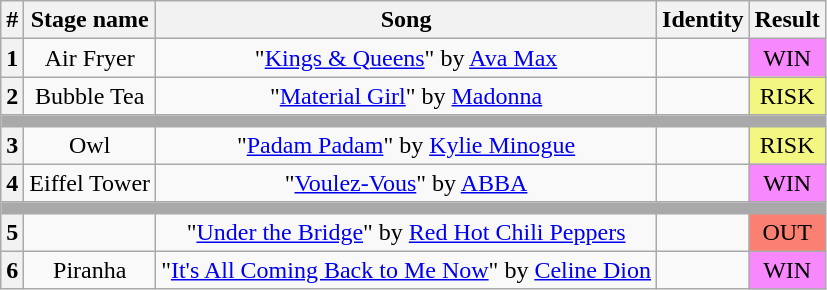<table class="wikitable plainrowheaders" style="text-align: center;">
<tr>
<th>#</th>
<th>Stage name</th>
<th>Song</th>
<th>Identity</th>
<th>Result</th>
</tr>
<tr>
<th>1</th>
<td>Air Fryer</td>
<td>"<a href='#'>Kings & Queens</a>" by <a href='#'>Ava Max</a></td>
<td></td>
<td bgcolor="#F888FD">WIN</td>
</tr>
<tr>
<th>2</th>
<td>Bubble Tea</td>
<td>"<a href='#'>Material Girl</a>" by <a href='#'>Madonna</a></td>
<td></td>
<td bgcolor="#F3F781">RISK</td>
</tr>
<tr>
<td colspan="5" style="background:darkgray"></td>
</tr>
<tr>
<th>3</th>
<td>Owl</td>
<td>"<a href='#'>Padam Padam</a>" by <a href='#'>Kylie Minogue</a></td>
<td></td>
<td bgcolor="#F3F781">RISK</td>
</tr>
<tr>
<th>4</th>
<td>Eiffel Tower</td>
<td>"<a href='#'>Voulez-Vous</a>" by <a href='#'>ABBA</a></td>
<td></td>
<td bgcolor="#F888FD">WIN</td>
</tr>
<tr>
<td colspan="5" style="background:darkgray"></td>
</tr>
<tr>
<th>5</th>
<td></td>
<td>"<a href='#'>Under the Bridge</a>" by <a href='#'>Red Hot Chili Peppers</a></td>
<td></td>
<td bgcolor="salmon">OUT</td>
</tr>
<tr>
<th>6</th>
<td>Piranha</td>
<td>"<a href='#'>It's All Coming Back to Me Now</a>" by <a href='#'>Celine Dion</a></td>
<td></td>
<td bgcolor="#F888FD">WIN</td>
</tr>
</table>
